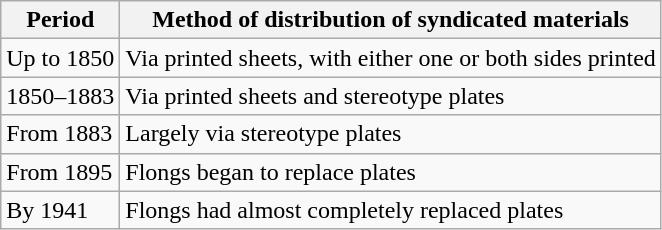<table class="wikitable">
<tr>
<th>Period</th>
<th>Method of distribution of syndicated materials</th>
</tr>
<tr>
<td>Up to 1850</td>
<td>Via printed sheets, with either one or both sides printed</td>
</tr>
<tr>
<td>1850–1883</td>
<td>Via printed sheets and stereotype plates</td>
</tr>
<tr>
<td>From 1883</td>
<td>Largely via stereotype plates</td>
</tr>
<tr>
<td>From 1895</td>
<td>Flongs began to replace plates</td>
</tr>
<tr>
<td>By 1941</td>
<td>Flongs had almost completely replaced plates</td>
</tr>
</table>
